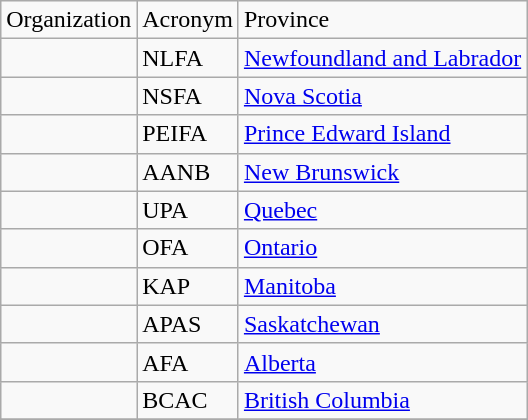<table class="wikitable" border="1">
<tr>
<td>Organization</td>
<td>Acronym</td>
<td>Province</td>
</tr>
<tr>
<td></td>
<td>NLFA</td>
<td><a href='#'>Newfoundland and Labrador</a></td>
</tr>
<tr>
<td></td>
<td>NSFA</td>
<td><a href='#'>Nova Scotia</a></td>
</tr>
<tr>
<td></td>
<td>PEIFA</td>
<td><a href='#'>Prince Edward Island</a></td>
</tr>
<tr>
<td></td>
<td>AANB</td>
<td><a href='#'>New Brunswick</a></td>
</tr>
<tr>
<td></td>
<td>UPA</td>
<td><a href='#'>Quebec</a></td>
</tr>
<tr>
<td></td>
<td>OFA</td>
<td><a href='#'>Ontario</a></td>
</tr>
<tr>
<td></td>
<td>KAP</td>
<td><a href='#'>Manitoba</a></td>
</tr>
<tr>
<td></td>
<td>APAS</td>
<td><a href='#'>Saskatchewan</a></td>
</tr>
<tr>
<td></td>
<td>AFA</td>
<td><a href='#'>Alberta</a></td>
</tr>
<tr>
<td></td>
<td>BCAC</td>
<td><a href='#'>British Columbia</a></td>
</tr>
<tr>
</tr>
</table>
